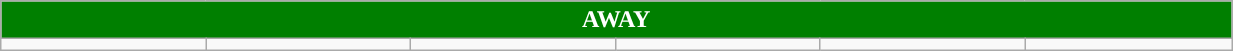<table class="wikitable collapsible collapsed" style="width:65%">
<tr>
<th colspan=16 ! style="color:white; background:#007F00">AWAY</th>
</tr>
<tr>
<td></td>
<td></td>
<td></td>
<td></td>
<td></td>
<td></td>
</tr>
</table>
